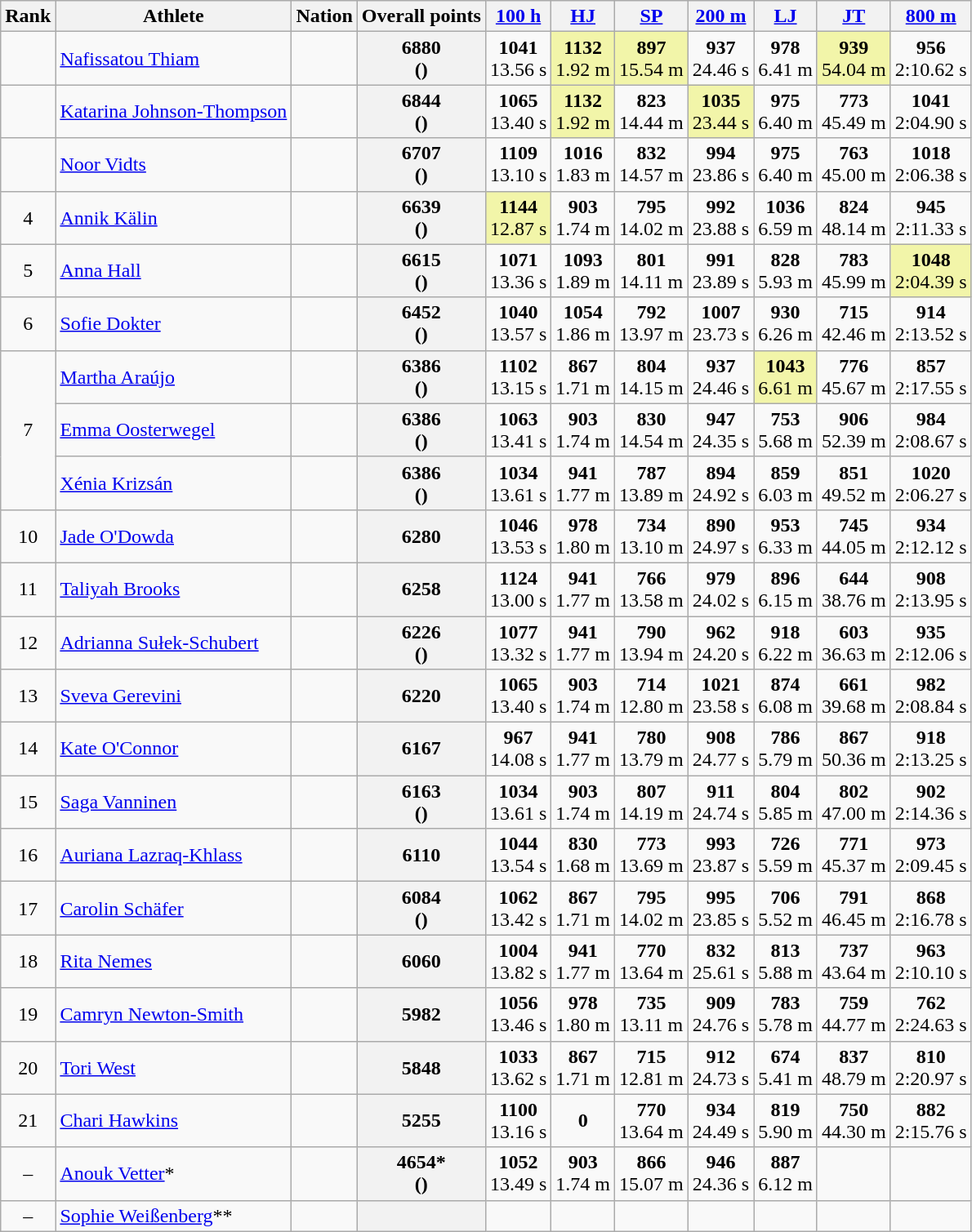<table class="wikitable sortable" style="text-align:center;">
<tr>
<th>Rank</th>
<th>Athlete</th>
<th>Nation</th>
<th>Overall points</th>
<th><a href='#'>100 h</a></th>
<th><a href='#'>HJ</a></th>
<th><a href='#'>SP</a></th>
<th><a href='#'>200 m</a></th>
<th><a href='#'>LJ</a></th>
<th><a href='#'>JT</a></th>
<th><a href='#'>800 m</a></th>
</tr>
<tr>
<td></td>
<td align="left"><a href='#'>Nafissatou Thiam</a></td>
<td align="left"></td>
<th>6880<br>()</th>
<td><strong>1041</strong><br>13.56 s</td>
<td bgcolor="F2F5A9"><strong>1132</strong><br>1.92 m</td>
<td bgcolor="F2F5A9"><strong>897</strong><br>15.54 m</td>
<td><strong>937</strong><br>24.46 s</td>
<td><strong>978</strong><br>6.41 m</td>
<td bgcolor="F2F5A9"><strong>939</strong><br>54.04 m</td>
<td><strong>956</strong><br>2:10.62 s</td>
</tr>
<tr>
<td></td>
<td align="left"><a href='#'>Katarina Johnson-Thompson</a></td>
<td align="left"></td>
<th>6844<br>()</th>
<td><strong>1065</strong><br>13.40 s</td>
<td bgcolor="F2F5A9"><strong>1132</strong><br>1.92 m</td>
<td><strong>823</strong><br>14.44 m</td>
<td bgcolor="F2F5A9"><strong>1035</strong><br>23.44 s</td>
<td><strong>975</strong><br>6.40 m</td>
<td><strong>773</strong><br>45.49 m</td>
<td><strong>1041</strong><br>2:04.90 s</td>
</tr>
<tr>
<td></td>
<td align="left"><a href='#'>Noor Vidts</a></td>
<td align="left"></td>
<th>6707<br>()</th>
<td><strong>1109</strong><br>13.10 s</td>
<td><strong>1016</strong><br>1.83 m</td>
<td><strong>832</strong><br>14.57 m</td>
<td><strong>994</strong><br>23.86 s</td>
<td><strong>975</strong><br>6.40 m</td>
<td><strong>763</strong><br>45.00 m</td>
<td><strong>1018</strong><br>2:06.38 s</td>
</tr>
<tr>
<td>4</td>
<td align="left"><a href='#'>Annik Kälin</a></td>
<td align="left"></td>
<th>6639<br>()</th>
<td bgcolor="F2F5A9"><strong>1144</strong><br>12.87 s</td>
<td><strong>903</strong><br>1.74 m</td>
<td><strong>795</strong><br>14.02 m</td>
<td><strong>992</strong><br>23.88 s</td>
<td><strong>1036</strong><br>6.59 m</td>
<td><strong>824</strong><br>48.14 m</td>
<td><strong>945</strong><br>2:11.33 s</td>
</tr>
<tr>
<td>5</td>
<td align="left"><a href='#'>Anna Hall</a></td>
<td align="left"></td>
<th>6615<br>()</th>
<td><strong>1071</strong><br>13.36 s</td>
<td><strong>1093</strong><br>1.89 m</td>
<td><strong>801</strong><br>14.11 m</td>
<td><strong>991</strong><br>23.89 s</td>
<td><strong>828</strong><br>5.93 m</td>
<td><strong>783</strong><br>45.99 m</td>
<td bgcolor="F2F5A9"><strong>1048</strong><br>2:04.39 s</td>
</tr>
<tr>
<td>6</td>
<td align="left"><a href='#'>Sofie Dokter</a></td>
<td align="left"></td>
<th>6452<br>()</th>
<td><strong>1040</strong><br>13.57 s</td>
<td><strong>1054</strong><br>1.86 m</td>
<td><strong>792</strong><br>13.97 m</td>
<td><strong>1007</strong><br>23.73 s</td>
<td><strong>930</strong><br>6.26 m</td>
<td><strong>715</strong><br>42.46 m</td>
<td><strong>914</strong><br>2:13.52 s</td>
</tr>
<tr>
<td rowspan="3">7</td>
<td align="left"><a href='#'>Martha Araújo</a></td>
<td align="left"></td>
<th>6386<br>()</th>
<td><strong>1102</strong><br>13.15 s</td>
<td><strong>867</strong><br>1.71 m</td>
<td><strong>804</strong><br>14.15 m</td>
<td><strong>937</strong><br>24.46 s</td>
<td bgcolor="F2F5A9"><strong>1043</strong><br>6.61 m</td>
<td><strong>776</strong><br>45.67 m</td>
<td><strong>857</strong><br>2:17.55 s</td>
</tr>
<tr>
<td align="left"><a href='#'>Emma Oosterwegel</a></td>
<td align="left"></td>
<th>6386<br>()</th>
<td><strong>1063</strong><br>13.41 s</td>
<td><strong>903</strong><br>1.74 m</td>
<td><strong>830</strong><br>14.54 m</td>
<td><strong>947</strong><br>24.35 s</td>
<td><strong>753</strong><br>5.68 m</td>
<td><strong>906</strong><br>52.39 m</td>
<td><strong>984</strong><br>2:08.67 s</td>
</tr>
<tr>
<td align="left"><a href='#'>Xénia Krizsán</a></td>
<td align="left"></td>
<th>6386<br>()</th>
<td><strong>1034</strong><br>13.61 s</td>
<td><strong>941</strong><br>1.77 m</td>
<td><strong>787</strong><br>13.89 m</td>
<td><strong>894</strong><br>24.92 s</td>
<td><strong>859</strong><br>6.03 m</td>
<td><strong>851</strong><br>49.52 m</td>
<td><strong>1020</strong><br>2:06.27 s</td>
</tr>
<tr>
<td>10</td>
<td align="left"><a href='#'>Jade O'Dowda</a></td>
<td align="left"></td>
<th>6280</th>
<td><strong>1046</strong><br>13.53 s</td>
<td><strong>978</strong><br>1.80 m</td>
<td><strong>734</strong><br>13.10 m</td>
<td><strong>890</strong><br>24.97 s</td>
<td><strong>953</strong><br>6.33 m</td>
<td><strong>745</strong><br>44.05 m</td>
<td><strong>934</strong><br>2:12.12 s</td>
</tr>
<tr>
<td>11</td>
<td align="left"><a href='#'>Taliyah Brooks</a></td>
<td align="left"></td>
<th>6258</th>
<td><strong>1124</strong><br>13.00 s</td>
<td><strong>941</strong><br>1.77 m</td>
<td><strong>766</strong><br>13.58 m</td>
<td><strong>979</strong><br>24.02 s</td>
<td><strong>896</strong><br>6.15 m</td>
<td><strong>644</strong><br>38.76 m</td>
<td><strong>908</strong><br>2:13.95 s</td>
</tr>
<tr>
<td>12</td>
<td align="left"><a href='#'>Adrianna Sułek-Schubert</a></td>
<td align="left"></td>
<th>6226<br>()</th>
<td><strong>1077</strong><br>13.32 s</td>
<td><strong>941</strong><br>1.77 m</td>
<td><strong>790</strong><br>13.94 m</td>
<td><strong>962</strong><br>24.20 s</td>
<td><strong>918</strong><br>6.22 m</td>
<td><strong>603</strong><br>36.63 m</td>
<td><strong>935</strong><br>2:12.06 s</td>
</tr>
<tr>
<td>13</td>
<td align="left"><a href='#'>Sveva Gerevini</a></td>
<td align="left"></td>
<th>6220</th>
<td><strong>1065</strong><br>13.40 s</td>
<td><strong>903</strong><br>1.74 m</td>
<td><strong>714</strong><br>12.80 m</td>
<td><strong>1021</strong><br>23.58 s</td>
<td><strong>874</strong><br>6.08 m</td>
<td><strong>661</strong><br>39.68 m</td>
<td><strong>982</strong><br>2:08.84 s</td>
</tr>
<tr>
<td>14</td>
<td align="left"><a href='#'>Kate O'Connor</a></td>
<td align="left"></td>
<th>6167</th>
<td><strong>967</strong><br>14.08 s</td>
<td><strong>941</strong><br>1.77 m</td>
<td><strong>780</strong><br>13.79 m</td>
<td><strong>908</strong><br>24.77 s</td>
<td><strong>786</strong><br>5.79 m</td>
<td><strong>867</strong><br>50.36 m</td>
<td><strong>918</strong><br>2:13.25 s</td>
</tr>
<tr>
<td>15</td>
<td align="left"><a href='#'>Saga Vanninen</a></td>
<td align="left"></td>
<th>6163<br>()</th>
<td><strong>1034</strong><br>13.61 s</td>
<td><strong>903</strong><br>1.74 m</td>
<td><strong>807</strong><br>14.19 m</td>
<td><strong>911</strong><br>24.74 s</td>
<td><strong>804</strong><br>5.85 m</td>
<td><strong>802</strong><br>47.00 m</td>
<td><strong>902</strong><br>2:14.36 s</td>
</tr>
<tr>
<td>16</td>
<td align="left"><a href='#'>Auriana Lazraq-Khlass</a></td>
<td align="left"></td>
<th>6110</th>
<td><strong>1044</strong><br>13.54 s</td>
<td><strong>830</strong><br>1.68 m</td>
<td><strong>773</strong><br>13.69 m</td>
<td><strong>993</strong><br>23.87 s</td>
<td><strong>726</strong><br>5.59 m</td>
<td><strong>771</strong><br>45.37 m</td>
<td><strong>973</strong><br>2:09.45 s</td>
</tr>
<tr>
<td>17</td>
<td align="left"><a href='#'>Carolin Schäfer</a></td>
<td align="left"></td>
<th>6084<br>()</th>
<td><strong>1062</strong><br>13.42 s</td>
<td><strong>867</strong><br>1.71 m</td>
<td><strong>795</strong><br>14.02 m</td>
<td><strong>995</strong><br>23.85 s</td>
<td><strong>706</strong><br>5.52 m</td>
<td><strong>791</strong><br>46.45 m</td>
<td><strong>868</strong><br>2:16.78 s</td>
</tr>
<tr>
<td>18</td>
<td align="left"><a href='#'>Rita Nemes</a></td>
<td align="left"></td>
<th>6060</th>
<td><strong>1004</strong><br>13.82 s</td>
<td><strong>941</strong><br>1.77 m</td>
<td><strong>770</strong><br>13.64 m</td>
<td><strong>832</strong><br>25.61 s</td>
<td><strong>813</strong><br>5.88 m</td>
<td><strong>737</strong><br>43.64 m</td>
<td><strong>963</strong><br>2:10.10 s</td>
</tr>
<tr>
<td>19</td>
<td align="left"><a href='#'>Camryn Newton-Smith</a></td>
<td align="left"></td>
<th>5982</th>
<td><strong>1056</strong><br>13.46 s</td>
<td><strong>978</strong><br>1.80 m</td>
<td><strong>735</strong><br>13.11 m</td>
<td><strong>909</strong><br>24.76 s</td>
<td><strong>783</strong><br>5.78 m</td>
<td><strong>759</strong><br>44.77 m</td>
<td><strong>762</strong><br>2:24.63 s</td>
</tr>
<tr>
<td>20</td>
<td align="left"><a href='#'>Tori West</a></td>
<td align="left"></td>
<th>5848</th>
<td><strong>1033</strong><br>13.62 s</td>
<td><strong>867</strong><br>1.71 m</td>
<td><strong>715</strong><br>12.81 m</td>
<td><strong>912</strong><br>24.73 s</td>
<td><strong>674</strong><br>5.41 m</td>
<td><strong>837</strong><br>48.79 m</td>
<td><strong>810</strong><br>2:20.97 s</td>
</tr>
<tr>
<td>21</td>
<td align="left"><a href='#'>Chari Hawkins</a></td>
<td align="left"></td>
<th>5255</th>
<td><strong>1100</strong><br>13.16 s</td>
<td><strong>0</strong><br></td>
<td><strong>770</strong><br>13.64 m</td>
<td><strong>934</strong><br>24.49 s</td>
<td><strong>819</strong><br>5.90 m</td>
<td><strong>750</strong><br>44.30 m</td>
<td><strong>882</strong><br> 2:15.76 s</td>
</tr>
<tr>
<td>–</td>
<td align="left"><a href='#'>Anouk Vetter</a>*</td>
<td align="left"></td>
<th>4654*<br>()</th>
<td><strong>1052</strong><br>13.49 s</td>
<td><strong>903</strong><br>1.74 m</td>
<td><strong>866</strong><br>15.07 m</td>
<td><strong>946</strong><br>24.36 s</td>
<td><strong>887</strong><br>6.12 m</td>
<td></td>
<td></td>
</tr>
<tr>
<td>–</td>
<td align="left"><a href='#'>Sophie Weißenberg</a>**</td>
<td align="left"></td>
<th></th>
<td></td>
<td></td>
<td></td>
<td></td>
<td></td>
<td></td>
<td></td>
</tr>
</table>
